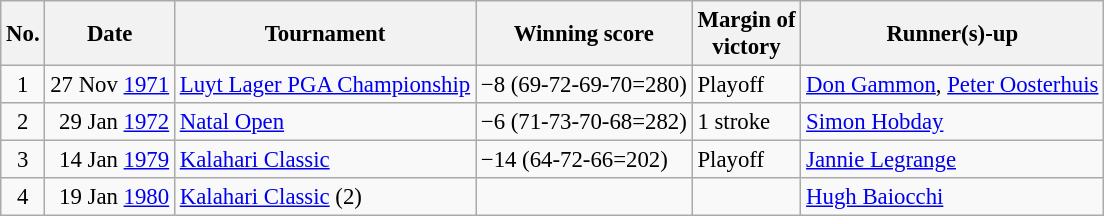<table class="wikitable" style="font-size:95%;">
<tr>
<th>No.</th>
<th>Date</th>
<th>Tournament</th>
<th>Winning score</th>
<th>Margin of<br>victory</th>
<th>Runner(s)-up</th>
</tr>
<tr>
<td align=center>1</td>
<td align=right>27 Nov <a href='#'>1971</a></td>
<td><a href='#'>Luyt Lager PGA Championship</a></td>
<td>−8 (69-72-69-70=280)</td>
<td>Playoff</td>
<td> <a href='#'>Don Gammon</a>,  <a href='#'>Peter Oosterhuis</a></td>
</tr>
<tr>
<td align=center>2</td>
<td align=right>29 Jan <a href='#'>1972</a></td>
<td><a href='#'>Natal Open</a></td>
<td>−6 (71-73-70-68=282)</td>
<td>1 stroke</td>
<td> <a href='#'>Simon Hobday</a></td>
</tr>
<tr>
<td align=center>3</td>
<td align=right>14 Jan <a href='#'>1979</a></td>
<td><a href='#'>Kalahari Classic</a></td>
<td>−14 (64-72-66=202)</td>
<td>Playoff</td>
<td> <a href='#'>Jannie Legrange</a></td>
</tr>
<tr>
<td align=center>4</td>
<td align=right>19 Jan <a href='#'>1980</a></td>
<td><a href='#'>Kalahari Classic</a> (2)</td>
<td></td>
<td></td>
<td> <a href='#'>Hugh Baiocchi</a></td>
</tr>
</table>
